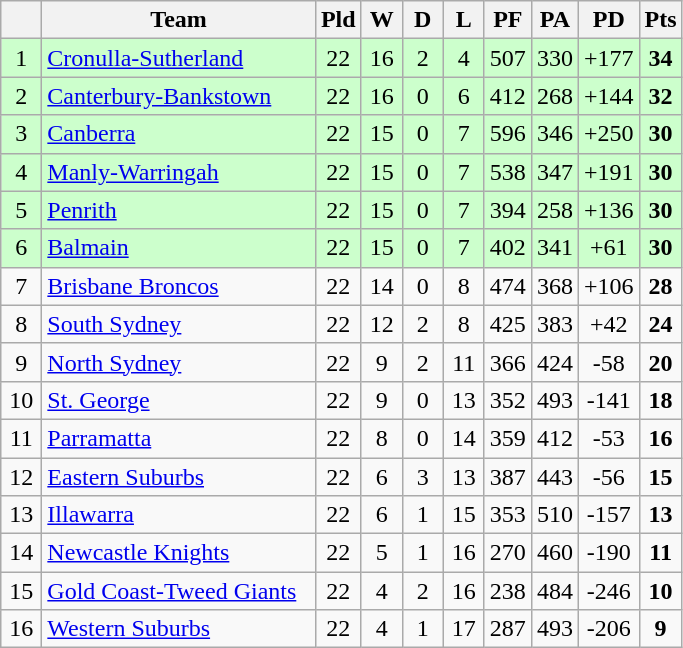<table class="wikitable" style="text-align:center;">
<tr>
<th width=20 abbr="Position×"></th>
<th width=175>Team</th>
<th width=20 abbr="Played">Pld</th>
<th width=20 abbr="Won">W</th>
<th width=20 abbr="Drawn">D</th>
<th width=20 abbr="Lost">L</th>
<th width=20 abbr="Points for">PF</th>
<th width=20 abbr="Points against">PA</th>
<th width=20 abbr="Points difference">PD</th>
<th width=20 abbr="Points">Pts</th>
</tr>
<tr style="background: #ccffcc;">
<td>1</td>
<td style="text-align:left;"> <a href='#'>Cronulla-Sutherland</a></td>
<td>22</td>
<td>16</td>
<td>2</td>
<td>4</td>
<td>507</td>
<td>330</td>
<td>+177</td>
<td><strong>34</strong></td>
</tr>
<tr style="background: #ccffcc;">
<td>2</td>
<td style="text-align:left;"> <a href='#'>Canterbury-Bankstown</a></td>
<td>22</td>
<td>16</td>
<td>0</td>
<td>6</td>
<td>412</td>
<td>268</td>
<td>+144</td>
<td><strong>32</strong></td>
</tr>
<tr style="background: #ccffcc;">
<td>3</td>
<td style="text-align:left;"> <a href='#'>Canberra</a></td>
<td>22</td>
<td>15</td>
<td>0</td>
<td>7</td>
<td>596</td>
<td>346</td>
<td>+250</td>
<td><strong>30</strong></td>
</tr>
<tr style="background: #ccffcc;">
<td>4</td>
<td style="text-align:left;"> <a href='#'>Manly-Warringah</a></td>
<td>22</td>
<td>15</td>
<td>0</td>
<td>7</td>
<td>538</td>
<td>347</td>
<td>+191</td>
<td><strong>30</strong></td>
</tr>
<tr style="background: #ccffcc;">
<td>5</td>
<td style="text-align:left;"> <a href='#'>Penrith</a></td>
<td>22</td>
<td>15</td>
<td>0</td>
<td>7</td>
<td>394</td>
<td>258</td>
<td>+136</td>
<td><strong>30</strong></td>
</tr>
<tr style="background: #ccffcc;">
<td>6</td>
<td style="text-align:left;"> <a href='#'>Balmain</a></td>
<td>22</td>
<td>15</td>
<td>0</td>
<td>7</td>
<td>402</td>
<td>341</td>
<td>+61</td>
<td><strong>30</strong></td>
</tr>
<tr>
<td>7</td>
<td style="text-align:left;"> <a href='#'>Brisbane Broncos</a></td>
<td>22</td>
<td>14</td>
<td>0</td>
<td>8</td>
<td>474</td>
<td>368</td>
<td>+106</td>
<td><strong>28</strong></td>
</tr>
<tr>
<td>8</td>
<td style="text-align:left;"> <a href='#'>South Sydney</a></td>
<td>22</td>
<td>12</td>
<td>2</td>
<td>8</td>
<td>425</td>
<td>383</td>
<td>+42</td>
<td><strong>24</strong></td>
</tr>
<tr>
<td>9</td>
<td style="text-align:left;"> <a href='#'>North Sydney</a></td>
<td>22</td>
<td>9</td>
<td>2</td>
<td>11</td>
<td>366</td>
<td>424</td>
<td>-58</td>
<td><strong>20</strong></td>
</tr>
<tr>
<td>10</td>
<td style="text-align:left;"> <a href='#'>St. George</a></td>
<td>22</td>
<td>9</td>
<td>0</td>
<td>13</td>
<td>352</td>
<td>493</td>
<td>-141</td>
<td><strong>18</strong></td>
</tr>
<tr>
<td>11</td>
<td style="text-align:left;"> <a href='#'>Parramatta</a></td>
<td>22</td>
<td>8</td>
<td>0</td>
<td>14</td>
<td>359</td>
<td>412</td>
<td>-53</td>
<td><strong>16</strong></td>
</tr>
<tr>
<td>12</td>
<td style="text-align:left;"> <a href='#'>Eastern Suburbs</a></td>
<td>22</td>
<td>6</td>
<td>3</td>
<td>13</td>
<td>387</td>
<td>443</td>
<td>-56</td>
<td><strong>15</strong></td>
</tr>
<tr>
<td>13</td>
<td style="text-align:left;"> <a href='#'>Illawarra</a></td>
<td>22</td>
<td>6</td>
<td>1</td>
<td>15</td>
<td>353</td>
<td>510</td>
<td>-157</td>
<td><strong>13</strong></td>
</tr>
<tr>
<td>14</td>
<td style="text-align:left;"> <a href='#'>Newcastle Knights</a></td>
<td>22</td>
<td>5</td>
<td>1</td>
<td>16</td>
<td>270</td>
<td>460</td>
<td>-190</td>
<td><strong>11</strong></td>
</tr>
<tr>
<td>15</td>
<td style="text-align:left;"> <a href='#'>Gold Coast-Tweed Giants</a></td>
<td>22</td>
<td>4</td>
<td>2</td>
<td>16</td>
<td>238</td>
<td>484</td>
<td>-246</td>
<td><strong>10</strong></td>
</tr>
<tr>
<td>16</td>
<td style="text-align:left;"> <a href='#'>Western Suburbs</a></td>
<td>22</td>
<td>4</td>
<td>1</td>
<td>17</td>
<td>287</td>
<td>493</td>
<td>-206</td>
<td><strong>9</strong></td>
</tr>
</table>
